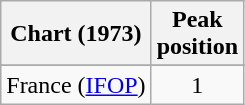<table class="wikitable">
<tr>
<th>Chart (1973)</th>
<th>Peak<br>position</th>
</tr>
<tr>
</tr>
<tr>
<td>France (<a href='#'>IFOP</a>)</td>
<td align="center">1</td>
</tr>
</table>
